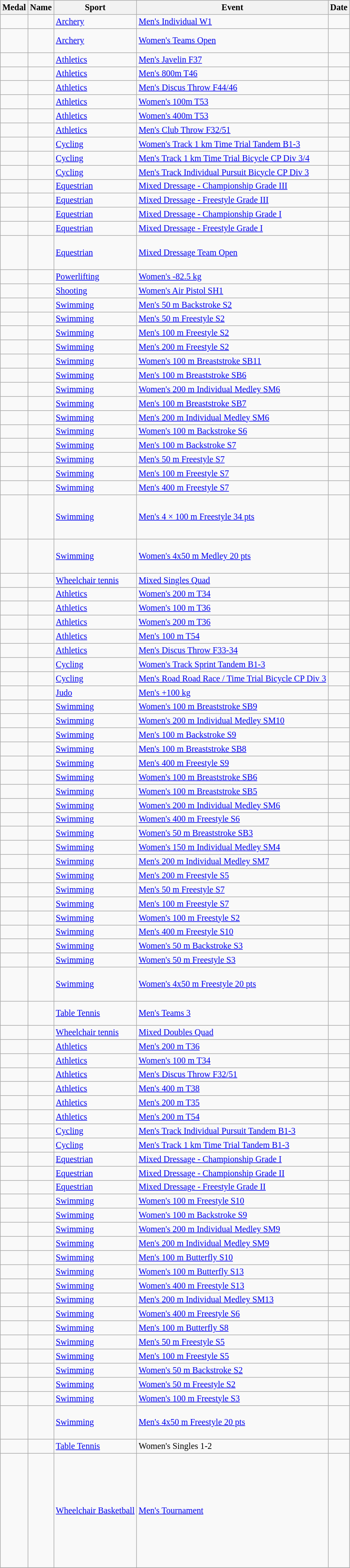<table class="wikitable sortable" style="font-size:92%">
<tr>
<th>Medal</th>
<th>Name</th>
<th>Sport</th>
<th>Event</th>
<th>Date</th>
</tr>
<tr>
<td></td>
<td></td>
<td><a href='#'>Archery</a></td>
<td><a href='#'>Men's Individual W1</a></td>
<td></td>
</tr>
<tr>
<td></td>
<td><br><br></td>
<td><a href='#'>Archery</a></td>
<td><a href='#'>Women's Teams Open</a></td>
<td></td>
</tr>
<tr>
<td></td>
<td></td>
<td><a href='#'>Athletics</a></td>
<td><a href='#'>Men's Javelin F37</a></td>
<td></td>
</tr>
<tr>
<td></td>
<td></td>
<td><a href='#'>Athletics</a></td>
<td><a href='#'>Men's 800m T46</a></td>
<td></td>
</tr>
<tr>
<td></td>
<td></td>
<td><a href='#'>Athletics</a></td>
<td><a href='#'>Men's Discus Throw F44/46</a></td>
<td></td>
</tr>
<tr>
<td></td>
<td></td>
<td><a href='#'>Athletics</a></td>
<td><a href='#'>Women's 100m T53</a></td>
<td></td>
</tr>
<tr>
<td></td>
<td></td>
<td><a href='#'>Athletics</a></td>
<td><a href='#'>Women's 400m T53</a></td>
<td></td>
</tr>
<tr>
<td></td>
<td></td>
<td><a href='#'>Athletics</a></td>
<td><a href='#'>Men's Club Throw F32/51</a></td>
<td></td>
</tr>
<tr>
<td></td>
<td><br></td>
<td><a href='#'>Cycling</a></td>
<td><a href='#'>Women's Track 1 km Time Trial Tandem B1-3</a></td>
<td></td>
</tr>
<tr>
<td></td>
<td></td>
<td><a href='#'>Cycling</a></td>
<td><a href='#'>Men's Track 1 km Time Trial Bicycle CP Div 3/4</a></td>
<td></td>
</tr>
<tr>
<td></td>
<td></td>
<td><a href='#'>Cycling</a></td>
<td><a href='#'>Men's Track Individual Pursuit Bicycle CP Div 3</a></td>
<td></td>
</tr>
<tr>
<td></td>
<td></td>
<td><a href='#'>Equestrian</a></td>
<td><a href='#'>Mixed Dressage - Championship Grade III</a></td>
<td></td>
</tr>
<tr>
<td></td>
<td></td>
<td><a href='#'>Equestrian</a></td>
<td><a href='#'>Mixed Dressage - Freestyle Grade III</a></td>
<td></td>
</tr>
<tr>
<td></td>
<td></td>
<td><a href='#'>Equestrian</a></td>
<td><a href='#'>Mixed Dressage - Championship Grade I</a></td>
<td></td>
</tr>
<tr>
<td></td>
<td></td>
<td><a href='#'>Equestrian</a></td>
<td><a href='#'>Mixed Dressage - Freestyle Grade I</a></td>
<td></td>
</tr>
<tr>
<td></td>
<td><br><br><br></td>
<td><a href='#'>Equestrian</a></td>
<td><a href='#'>Mixed Dressage Team Open</a></td>
<td></td>
</tr>
<tr>
<td></td>
<td></td>
<td><a href='#'>Powerlifting</a></td>
<td><a href='#'>Women's -82.5 kg</a></td>
<td></td>
</tr>
<tr>
<td></td>
<td></td>
<td><a href='#'>Shooting</a></td>
<td><a href='#'>Women's Air Pistol SH1</a></td>
<td></td>
</tr>
<tr>
<td></td>
<td></td>
<td><a href='#'>Swimming</a></td>
<td><a href='#'>Men's 50 m Backstroke S2</a></td>
<td></td>
</tr>
<tr>
<td></td>
<td></td>
<td><a href='#'>Swimming</a></td>
<td><a href='#'>Men's 50 m Freestyle S2</a></td>
<td></td>
</tr>
<tr>
<td></td>
<td></td>
<td><a href='#'>Swimming</a></td>
<td><a href='#'>Men's 100 m Freestyle S2</a></td>
<td></td>
</tr>
<tr>
<td></td>
<td></td>
<td><a href='#'>Swimming</a></td>
<td><a href='#'>Men's 200 m Freestyle S2</a></td>
<td></td>
</tr>
<tr>
<td></td>
<td></td>
<td><a href='#'>Swimming</a></td>
<td><a href='#'>Women's 100 m Breaststroke SB11</a></td>
<td></td>
</tr>
<tr>
<td></td>
<td></td>
<td><a href='#'>Swimming</a></td>
<td><a href='#'>Men's 100 m Breaststroke SB6</a></td>
<td></td>
</tr>
<tr>
<td></td>
<td></td>
<td><a href='#'>Swimming</a></td>
<td><a href='#'>Women's 200 m Individual Medley SM6</a></td>
<td></td>
</tr>
<tr>
<td></td>
<td></td>
<td><a href='#'>Swimming</a></td>
<td><a href='#'>Men's 100 m Breaststroke SB7</a></td>
<td></td>
</tr>
<tr>
<td></td>
<td></td>
<td><a href='#'>Swimming</a></td>
<td><a href='#'>Men's 200 m Individual Medley SM6</a></td>
<td></td>
</tr>
<tr>
<td></td>
<td></td>
<td><a href='#'>Swimming</a></td>
<td><a href='#'>Women's 100 m Backstroke S6</a></td>
<td></td>
</tr>
<tr>
<td></td>
<td></td>
<td><a href='#'>Swimming</a></td>
<td><a href='#'>Men's 100 m Backstroke S7</a></td>
<td></td>
</tr>
<tr>
<td></td>
<td></td>
<td><a href='#'>Swimming</a></td>
<td><a href='#'>Men's 50 m Freestyle S7</a></td>
<td></td>
</tr>
<tr>
<td></td>
<td></td>
<td><a href='#'>Swimming</a></td>
<td><a href='#'>Men's 100 m Freestyle S7</a></td>
<td></td>
</tr>
<tr>
<td></td>
<td></td>
<td><a href='#'>Swimming</a></td>
<td><a href='#'>Men's 400 m Freestyle S7</a></td>
<td></td>
</tr>
<tr>
<td></td>
<td><br><br><br><br></td>
<td><a href='#'>Swimming</a></td>
<td><a href='#'>Men's 4 × 100 m Freestyle 34 pts</a></td>
<td></td>
</tr>
<tr>
<td></td>
<td><br><br><br></td>
<td><a href='#'>Swimming</a></td>
<td><a href='#'>Women's 4x50 m Medley 20 pts</a></td>
<td></td>
</tr>
<tr>
<td></td>
<td></td>
<td><a href='#'>Wheelchair tennis</a></td>
<td><a href='#'>Mixed Singles Quad</a></td>
<td></td>
</tr>
<tr>
<td></td>
<td></td>
<td><a href='#'>Athletics</a></td>
<td><a href='#'>Women's 200 m T34</a></td>
<td></td>
</tr>
<tr>
<td></td>
<td></td>
<td><a href='#'>Athletics</a></td>
<td><a href='#'>Women's 100 m T36</a></td>
<td></td>
</tr>
<tr>
<td></td>
<td></td>
<td><a href='#'>Athletics</a></td>
<td><a href='#'>Women's 200 m T36</a></td>
<td></td>
</tr>
<tr>
<td></td>
<td></td>
<td><a href='#'>Athletics</a></td>
<td><a href='#'>Men's 100 m T54</a></td>
<td></td>
</tr>
<tr>
<td></td>
<td></td>
<td><a href='#'>Athletics</a></td>
<td><a href='#'>Men's Discus Throw F33-34</a></td>
<td></td>
</tr>
<tr>
<td></td>
<td><br></td>
<td><a href='#'>Cycling</a></td>
<td><a href='#'>Women's Track Sprint Tandem B1-3</a></td>
<td></td>
</tr>
<tr>
<td></td>
<td></td>
<td><a href='#'>Cycling</a></td>
<td><a href='#'>Men's Road Road Race / Time Trial Bicycle CP Div 3</a></td>
<td></td>
</tr>
<tr>
<td></td>
<td></td>
<td><a href='#'>Judo</a></td>
<td><a href='#'>Men's +100 kg</a></td>
<td></td>
</tr>
<tr>
<td></td>
<td></td>
<td><a href='#'>Swimming</a></td>
<td><a href='#'>Women's 100 m Breaststroke SB9</a></td>
<td></td>
</tr>
<tr>
<td></td>
<td></td>
<td><a href='#'>Swimming</a></td>
<td><a href='#'>Women's 200 m Individual Medley SM10</a></td>
<td></td>
</tr>
<tr>
<td></td>
<td></td>
<td><a href='#'>Swimming</a></td>
<td><a href='#'>Men's 100 m Backstroke S9</a></td>
<td></td>
</tr>
<tr>
<td></td>
<td></td>
<td><a href='#'>Swimming</a></td>
<td><a href='#'>Men's 100 m Breaststroke SB8</a></td>
<td></td>
</tr>
<tr>
<td></td>
<td></td>
<td><a href='#'>Swimming</a></td>
<td><a href='#'>Men's 400 m Freestyle S9</a></td>
<td></td>
</tr>
<tr>
<td></td>
<td></td>
<td><a href='#'>Swimming</a></td>
<td><a href='#'>Women's 100 m Breaststroke SB6</a></td>
<td></td>
</tr>
<tr>
<td></td>
<td></td>
<td><a href='#'>Swimming</a></td>
<td><a href='#'>Women's 100 m Breaststroke SB5</a></td>
<td></td>
</tr>
<tr>
<td></td>
<td></td>
<td><a href='#'>Swimming</a></td>
<td><a href='#'>Women's 200 m Individual Medley SM6</a></td>
<td></td>
</tr>
<tr>
<td></td>
<td></td>
<td><a href='#'>Swimming</a></td>
<td><a href='#'>Women's 400 m Freestyle S6</a></td>
<td></td>
</tr>
<tr>
<td></td>
<td></td>
<td><a href='#'>Swimming</a></td>
<td><a href='#'>Women's 50 m Breaststroke SB3</a></td>
<td></td>
</tr>
<tr>
<td></td>
<td></td>
<td><a href='#'>Swimming</a></td>
<td><a href='#'>Women's 150 m Individual Medley SM4</a></td>
<td></td>
</tr>
<tr>
<td></td>
<td></td>
<td><a href='#'>Swimming</a></td>
<td><a href='#'>Men's 200 m Individual Medley SM7</a></td>
<td></td>
</tr>
<tr>
<td></td>
<td></td>
<td><a href='#'>Swimming</a></td>
<td><a href='#'>Men's 200 m Freestyle S5</a></td>
<td></td>
</tr>
<tr>
<td></td>
<td></td>
<td><a href='#'>Swimming</a></td>
<td><a href='#'>Men's 50 m Freestyle S7</a></td>
<td></td>
</tr>
<tr>
<td></td>
<td></td>
<td><a href='#'>Swimming</a></td>
<td><a href='#'>Men's 100 m Freestyle S7</a></td>
<td></td>
</tr>
<tr>
<td></td>
<td></td>
<td><a href='#'>Swimming</a></td>
<td><a href='#'>Women's 100 m Freestyle S2</a></td>
<td></td>
</tr>
<tr>
<td></td>
<td></td>
<td><a href='#'>Swimming</a></td>
<td><a href='#'>Men's 400 m Freestyle S10</a></td>
<td></td>
</tr>
<tr>
<td></td>
<td></td>
<td><a href='#'>Swimming</a></td>
<td><a href='#'>Women's 50 m Backstroke S3</a></td>
<td></td>
</tr>
<tr>
<td></td>
<td></td>
<td><a href='#'>Swimming</a></td>
<td><a href='#'>Women's 50 m Freestyle S3</a></td>
<td></td>
</tr>
<tr>
<td></td>
<td><br><br><br></td>
<td><a href='#'>Swimming</a></td>
<td><a href='#'>Women's 4x50 m Freestyle 20 pts</a></td>
<td></td>
</tr>
<tr>
<td></td>
<td><br><br></td>
<td><a href='#'>Table Tennis</a></td>
<td><a href='#'>Men's Teams 3</a></td>
<td></td>
</tr>
<tr>
<td></td>
<td><br></td>
<td><a href='#'>Wheelchair tennis</a></td>
<td><a href='#'>Mixed Doubles Quad</a></td>
<td></td>
</tr>
<tr>
<td></td>
<td></td>
<td><a href='#'>Athletics</a></td>
<td><a href='#'>Men's 200 m T36</a></td>
<td></td>
</tr>
<tr>
<td></td>
<td></td>
<td><a href='#'>Athletics</a></td>
<td><a href='#'>Women's 100 m T34</a></td>
<td></td>
</tr>
<tr>
<td></td>
<td></td>
<td><a href='#'>Athletics</a></td>
<td><a href='#'>Men's Discus Throw F32/51</a></td>
<td></td>
</tr>
<tr>
<td></td>
<td></td>
<td><a href='#'>Athletics</a></td>
<td><a href='#'>Men's 400 m T38</a></td>
<td></td>
</tr>
<tr>
<td></td>
<td></td>
<td><a href='#'>Athletics</a></td>
<td><a href='#'>Men's 200 m T35</a></td>
<td></td>
</tr>
<tr>
<td></td>
<td></td>
<td><a href='#'>Athletics</a></td>
<td><a href='#'>Men's 200 m T54</a></td>
<td></td>
</tr>
<tr>
<td></td>
<td><br></td>
<td><a href='#'>Cycling</a></td>
<td><a href='#'>Men's Track Individual Pursuit Tandem B1-3</a></td>
<td></td>
</tr>
<tr>
<td></td>
<td><br></td>
<td><a href='#'>Cycling</a></td>
<td><a href='#'>Men's Track 1 km Time Trial Tandem B1-3</a></td>
<td></td>
</tr>
<tr>
<td></td>
<td></td>
<td><a href='#'>Equestrian</a></td>
<td><a href='#'>Mixed Dressage - Championship Grade I</a></td>
<td></td>
</tr>
<tr>
<td></td>
<td></td>
<td><a href='#'>Equestrian</a></td>
<td><a href='#'>Mixed Dressage - Championship Grade II</a></td>
<td></td>
</tr>
<tr>
<td></td>
<td></td>
<td><a href='#'>Equestrian</a></td>
<td><a href='#'>Mixed Dressage - Freestyle Grade II</a></td>
<td></td>
</tr>
<tr>
<td></td>
<td></td>
<td><a href='#'>Swimming</a></td>
<td><a href='#'>Women's 100 m Freestyle S10</a></td>
<td></td>
</tr>
<tr>
<td></td>
<td></td>
<td><a href='#'>Swimming</a></td>
<td><a href='#'>Women's 100 m Backstroke S9</a></td>
<td></td>
</tr>
<tr>
<td></td>
<td></td>
<td><a href='#'>Swimming</a></td>
<td><a href='#'>Women's 200 m Individual Medley SM9</a></td>
<td></td>
</tr>
<tr>
<td></td>
<td></td>
<td><a href='#'>Swimming</a></td>
<td><a href='#'>Men's 200 m Individual Medley SM9</a></td>
<td></td>
</tr>
<tr>
<td></td>
<td></td>
<td><a href='#'>Swimming</a></td>
<td><a href='#'>Men's 100 m Butterfly S10</a></td>
<td></td>
</tr>
<tr>
<td></td>
<td></td>
<td><a href='#'>Swimming</a></td>
<td><a href='#'>Women's 100 m Butterfly S13</a></td>
<td></td>
</tr>
<tr>
<td></td>
<td></td>
<td><a href='#'>Swimming</a></td>
<td><a href='#'>Women's 400 m Freestyle S13</a></td>
<td></td>
</tr>
<tr>
<td></td>
<td></td>
<td><a href='#'>Swimming</a></td>
<td><a href='#'>Men's 200 m Individual Medley SM13</a></td>
<td></td>
</tr>
<tr>
<td></td>
<td></td>
<td><a href='#'>Swimming</a></td>
<td><a href='#'>Women's 400 m Freestyle S6</a></td>
<td></td>
</tr>
<tr>
<td></td>
<td></td>
<td><a href='#'>Swimming</a></td>
<td><a href='#'>Men's 100 m Butterfly S8</a></td>
<td></td>
</tr>
<tr>
<td></td>
<td></td>
<td><a href='#'>Swimming</a></td>
<td><a href='#'>Men's 50 m Freestyle S5</a></td>
<td></td>
</tr>
<tr>
<td></td>
<td></td>
<td><a href='#'>Swimming</a></td>
<td><a href='#'>Men's 100 m Freestyle S5</a></td>
<td></td>
</tr>
<tr>
<td></td>
<td></td>
<td><a href='#'>Swimming</a></td>
<td><a href='#'>Women's 50 m Backstroke S2</a></td>
<td></td>
</tr>
<tr>
<td></td>
<td></td>
<td><a href='#'>Swimming</a></td>
<td><a href='#'>Women's 50 m Freestyle S2</a></td>
<td></td>
</tr>
<tr>
<td></td>
<td></td>
<td><a href='#'>Swimming</a></td>
<td><a href='#'>Women's 100 m Freestyle S3</a></td>
<td></td>
</tr>
<tr>
<td></td>
<td><br><br><br></td>
<td><a href='#'>Swimming</a></td>
<td><a href='#'>Men's 4x50 m Freestyle 20 pts</a></td>
<td></td>
</tr>
<tr>
<td></td>
<td></td>
<td><a href='#'>Table Tennis</a></td>
<td>Women's Singles 1-2</td>
<td></td>
</tr>
<tr>
<td></td>
<td><br><br><br><br><br><br><br><br><br><br><br></td>
<td><a href='#'>Wheelchair Basketball</a></td>
<td><a href='#'>Men's Tournament</a></td>
<td></td>
</tr>
<tr>
</tr>
</table>
